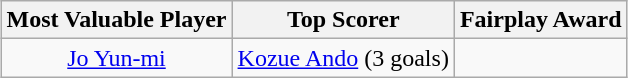<table class="wikitable" style="margin: 0 auto;">
<tr>
<th>Most Valuable Player</th>
<th>Top Scorer</th>
<th>Fairplay Award</th>
</tr>
<tr>
<td align=center> <a href='#'>Jo Yun-mi</a></td>
<td align=center> <a href='#'>Kozue Ando</a> (3 goals)</td>
<td align=center></td>
</tr>
</table>
